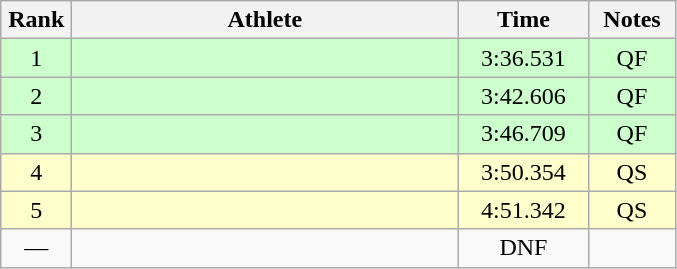<table class=wikitable style="text-align:center">
<tr>
<th width=40>Rank</th>
<th width=250>Athlete</th>
<th width=80>Time</th>
<th width=50>Notes</th>
</tr>
<tr bgcolor="ccffcc">
<td>1</td>
<td align=left></td>
<td>3:36.531</td>
<td>QF</td>
</tr>
<tr bgcolor="ccffcc">
<td>2</td>
<td align=left></td>
<td>3:42.606</td>
<td>QF</td>
</tr>
<tr bgcolor="ccffcc">
<td>3</td>
<td align=left></td>
<td>3:46.709</td>
<td>QF</td>
</tr>
<tr bgcolor="#ffffcc">
<td>4</td>
<td align=left></td>
<td>3:50.354</td>
<td>QS</td>
</tr>
<tr bgcolor="#ffffcc">
<td>5</td>
<td align=left></td>
<td>4:51.342</td>
<td>QS</td>
</tr>
<tr>
<td>—</td>
<td align=left></td>
<td>DNF</td>
<td></td>
</tr>
</table>
